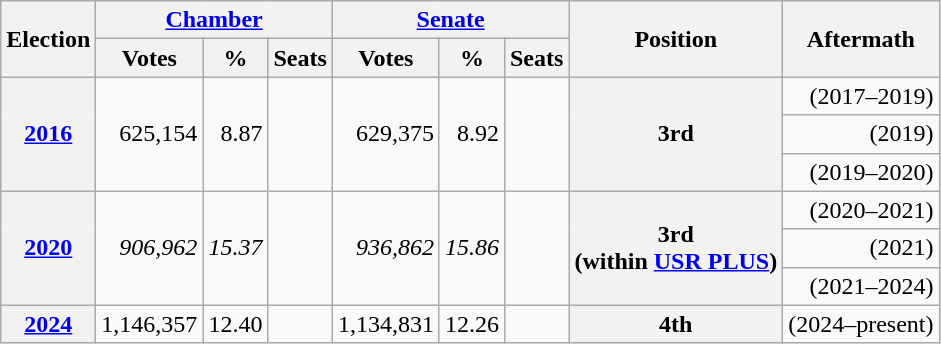<table class="wikitable" style="text-align: right;">
<tr>
<th rowspan="2">Election</th>
<th colspan="3"><a href='#'>Chamber</a></th>
<th colspan="3"><a href='#'>Senate</a></th>
<th rowspan="2">Position</th>
<th rowspan="2">Aftermath</th>
</tr>
<tr>
<th>Votes</th>
<th>%</th>
<th>Seats</th>
<th>Votes</th>
<th>%</th>
<th>Seats</th>
</tr>
<tr>
<th rowspan=3><a href='#'>2016</a></th>
<td rowspan=3>625,154</td>
<td rowspan=3>8.87</td>
<td rowspan=3></td>
<td rowspan=3>629,375</td>
<td rowspan=3>8.92</td>
<td rowspan=3></td>
<th rowspan=3; style="text-align: center;">3rd</th>
<td> (2017–2019)</td>
</tr>
<tr>
<td> (2019)</td>
</tr>
<tr>
<td> (2019–2020)</td>
</tr>
<tr>
<th rowspan="3"><a href='#'>2020</a></th>
<td rowspan="3"><em>906,962</em></td>
<td rowspan="3"><em>15.37</em></td>
<td rowspan="3"></td>
<td rowspan="3"><em>936,862</em></td>
<td rowspan="3"><em>15.86</em></td>
<td rowspan="3"></td>
<th rowspan="3" style="text-align: center;">3rd <br> (within <a href='#'>USR PLUS</a>)</th>
<td> (2020–2021)</td>
</tr>
<tr>
<td> (2021)</td>
</tr>
<tr>
<td> (2021–2024)</td>
</tr>
<tr>
<th><a href='#'>2024</a></th>
<td>1,146,357</td>
<td>12.40</td>
<td></td>
<td>1,134,831</td>
<td>12.26</td>
<td></td>
<th style="text-align: center;">4th</th>
<td> (2024–present)</td>
</tr>
</table>
